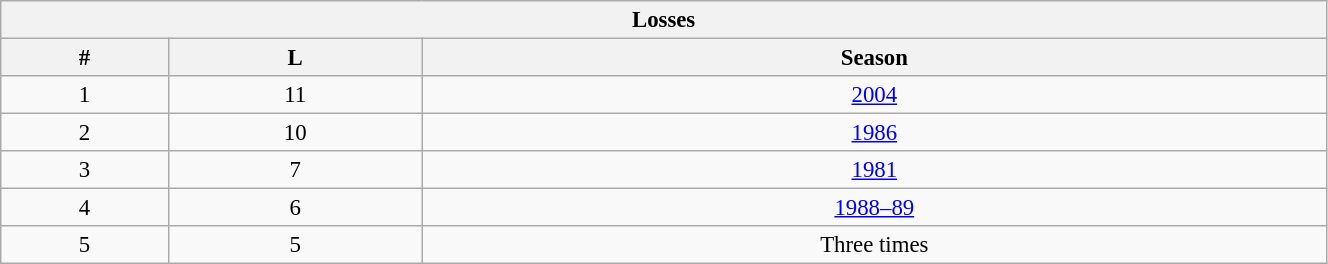<table class="wikitable" style="text-align: center; font-size: 95%" width="70%">
<tr>
<th colspan="3">Losses</th>
</tr>
<tr>
<th>#</th>
<th>L</th>
<th>Season</th>
</tr>
<tr>
<td>1</td>
<td>11</td>
<td><a href='#'>2004</a></td>
</tr>
<tr>
<td>2</td>
<td>10</td>
<td><a href='#'>1986</a></td>
</tr>
<tr>
<td>3</td>
<td>7</td>
<td><a href='#'>1981</a></td>
</tr>
<tr>
<td>4</td>
<td>6</td>
<td><a href='#'>1988–89</a></td>
</tr>
<tr>
<td>5</td>
<td>5</td>
<td>Three times</td>
</tr>
</table>
